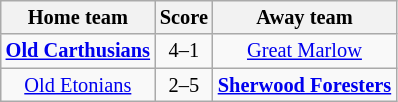<table class="wikitable" style="text-align: center; font-size:85%">
<tr>
<th>Home team</th>
<th>Score</th>
<th>Away team</th>
</tr>
<tr>
<td><strong><a href='#'>Old Carthusians</a></strong></td>
<td>4–1</td>
<td><a href='#'>Great Marlow</a></td>
</tr>
<tr>
<td><a href='#'>Old Etonians</a></td>
<td>2–5</td>
<td><strong><a href='#'>Sherwood Foresters</a></strong></td>
</tr>
</table>
